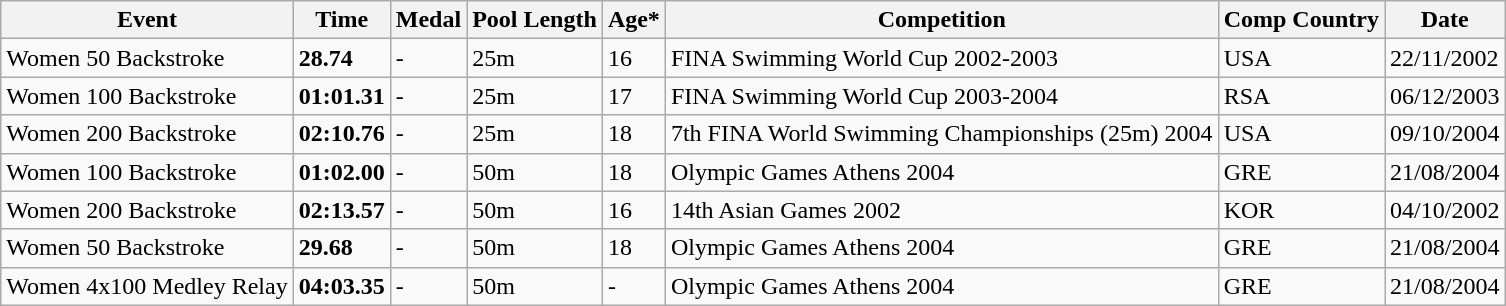<table class="wikitable">
<tr>
<th><strong>Event</strong></th>
<th><strong>Time</strong></th>
<th><strong>Medal</strong></th>
<th>Pool Length</th>
<th>Age*</th>
<th>Competition</th>
<th>Comp Country</th>
<th>Date</th>
</tr>
<tr>
<td>Women 50 Backstroke</td>
<td><strong>28.74</strong></td>
<td>-</td>
<td>25m</td>
<td>16</td>
<td>FINA Swimming World Cup 2002-2003</td>
<td>USA</td>
<td>22/11/2002</td>
</tr>
<tr>
<td>Women 100 Backstroke</td>
<td><strong>01:01.31</strong></td>
<td>-</td>
<td>25m</td>
<td>17</td>
<td>FINA Swimming World Cup 2003-2004</td>
<td>RSA</td>
<td>06/12/2003</td>
</tr>
<tr>
<td>Women 200 Backstroke</td>
<td><strong>02:10.76</strong></td>
<td>-</td>
<td>25m</td>
<td>18</td>
<td>7th FINA World Swimming Championships (25m) 2004</td>
<td>USA</td>
<td>09/10/2004</td>
</tr>
<tr>
<td>Women 100 Backstroke</td>
<td><strong>01:02.00</strong></td>
<td>-</td>
<td>50m</td>
<td>18</td>
<td>Olympic Games Athens 2004</td>
<td>GRE</td>
<td>21/08/2004</td>
</tr>
<tr>
<td>Women 200 Backstroke</td>
<td><strong>02:13.57</strong></td>
<td>-</td>
<td>50m</td>
<td>16</td>
<td>14th Asian Games 2002</td>
<td>KOR</td>
<td>04/10/2002</td>
</tr>
<tr>
<td>Women 50 Backstroke</td>
<td><strong>29.68</strong></td>
<td>-</td>
<td>50m</td>
<td>18</td>
<td>Olympic Games Athens 2004</td>
<td>GRE</td>
<td>21/08/2004</td>
</tr>
<tr>
<td>Women 4x100 Medley Relay</td>
<td><strong>04:03.35</strong></td>
<td>-</td>
<td>50m</td>
<td>-</td>
<td>Olympic Games Athens 2004</td>
<td>GRE</td>
<td>21/08/2004</td>
</tr>
</table>
